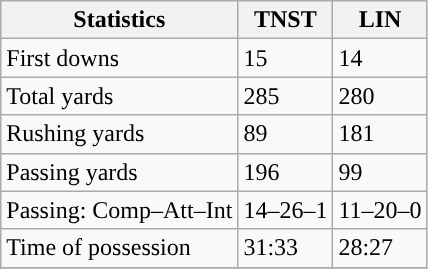<table class="wikitable" style="float: left;">
<tr>
<th>Statistics</th>
<th>TNST</th>
<th>LIN</th>
</tr>
<tr>
<td>First downs</td>
<td>15</td>
<td>14</td>
</tr>
<tr>
<td>Total yards</td>
<td>285</td>
<td>280</td>
</tr>
<tr>
<td>Rushing yards</td>
<td>89</td>
<td>181</td>
</tr>
<tr>
<td>Passing yards</td>
<td>196</td>
<td>99</td>
</tr>
<tr>
<td>Passing: Comp–Att–Int</td>
<td>14–26–1</td>
<td>11–20–0</td>
</tr>
<tr>
<td>Time of possession</td>
<td>31:33</td>
<td>28:27</td>
</tr>
<tr>
</tr>
</table>
